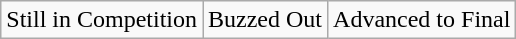<table class="wikitable">
<tr>
<td> Still in Competition</td>
<td> Buzzed Out</td>
<td> Advanced to Final</td>
</tr>
</table>
